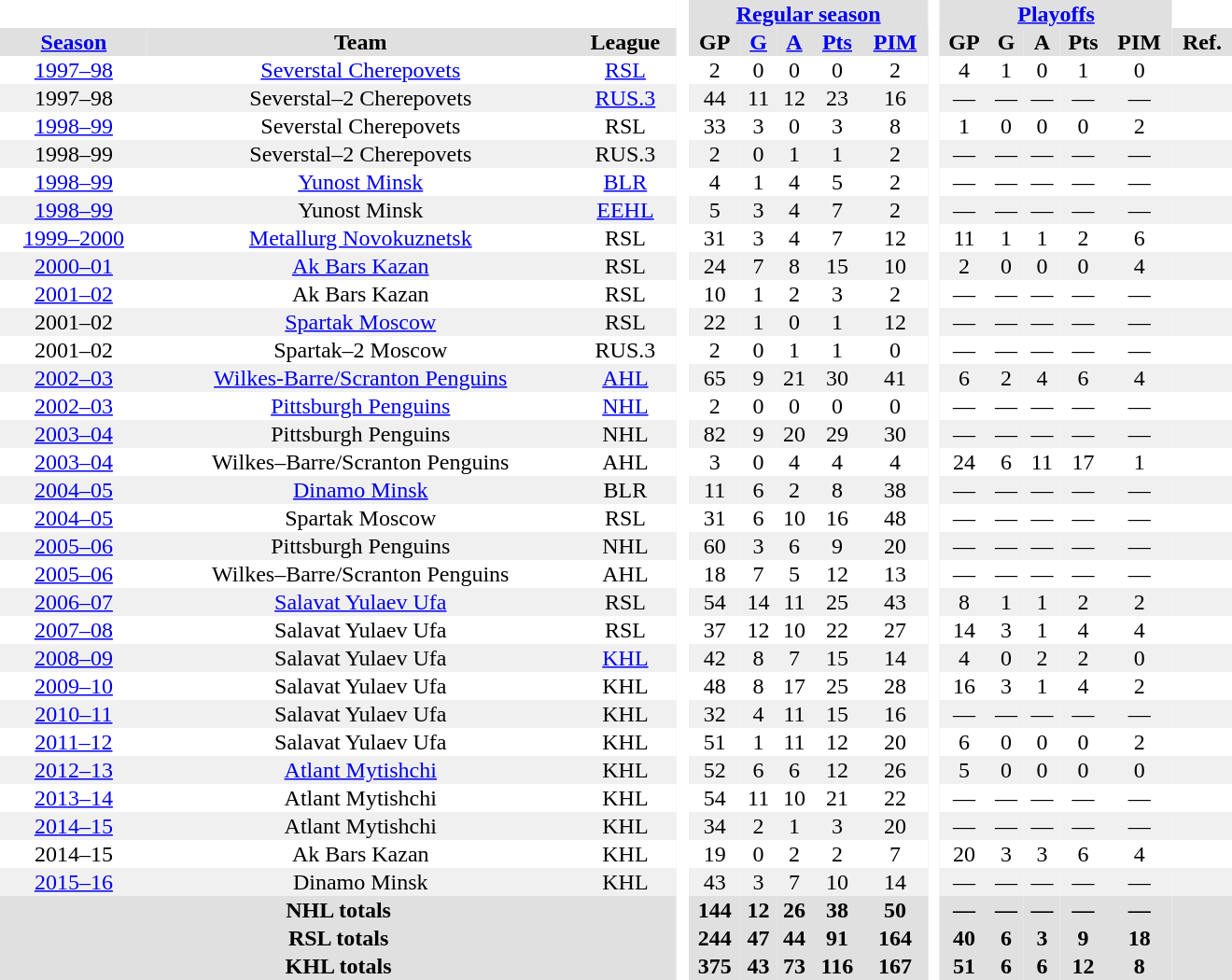<table border="0" cellpadding="1" cellspacing="0" style="text-align:center; width:55em">
<tr bgcolor="#e0e0e0">
<th colspan="3" bgcolor="#ffffff"> </th>
<th rowspan="99" bgcolor="#ffffff"> </th>
<th colspan="5"><a href='#'>Regular season</a></th>
<th rowspan="99" bgcolor="#ffffff"> </th>
<th colspan="5"><a href='#'>Playoffs</a></th>
</tr>
<tr bgcolor="#e0e0e0">
<th><a href='#'>Season</a></th>
<th>Team</th>
<th>League</th>
<th>GP</th>
<th><a href='#'>G</a></th>
<th><a href='#'>A</a></th>
<th><a href='#'>Pts</a></th>
<th><a href='#'>PIM</a></th>
<th>GP</th>
<th>G</th>
<th>A</th>
<th>Pts</th>
<th>PIM</th>
<th>Ref.</th>
</tr>
<tr>
<td><a href='#'>1997–98</a></td>
<td><a href='#'>Severstal Cherepovets</a></td>
<td><a href='#'>RSL</a></td>
<td>2</td>
<td>0</td>
<td>0</td>
<td>0</td>
<td>2</td>
<td>4</td>
<td>1</td>
<td>0</td>
<td>1</td>
<td>0</td>
<td></td>
</tr>
<tr bgcolor="#f0f0f0">
<td>1997–98</td>
<td>Severstal–2 Cherepovets</td>
<td><a href='#'>RUS.3</a></td>
<td>44</td>
<td>11</td>
<td>12</td>
<td>23</td>
<td>16</td>
<td>—</td>
<td>—</td>
<td>—</td>
<td>—</td>
<td>—</td>
<td></td>
</tr>
<tr>
<td><a href='#'>1998–99</a></td>
<td>Severstal Cherepovets</td>
<td>RSL</td>
<td>33</td>
<td>3</td>
<td>0</td>
<td>3</td>
<td>8</td>
<td>1</td>
<td>0</td>
<td>0</td>
<td>0</td>
<td>2</td>
<td></td>
</tr>
<tr bgcolor="#f0f0f0">
<td>1998–99</td>
<td>Severstal–2 Cherepovets</td>
<td>RUS.3</td>
<td>2</td>
<td>0</td>
<td>1</td>
<td>1</td>
<td>2</td>
<td>—</td>
<td>—</td>
<td>—</td>
<td>—</td>
<td>—</td>
<td></td>
</tr>
<tr>
<td><a href='#'>1998–99</a></td>
<td><a href='#'>Yunost Minsk</a></td>
<td><a href='#'>BLR</a></td>
<td>4</td>
<td>1</td>
<td>4</td>
<td>5</td>
<td>2</td>
<td>—</td>
<td>—</td>
<td>—</td>
<td>—</td>
<td>—</td>
<td></td>
</tr>
<tr bgcolor="#f0f0f0">
<td><a href='#'>1998–99</a></td>
<td>Yunost Minsk</td>
<td><a href='#'>EEHL</a></td>
<td>5</td>
<td>3</td>
<td>4</td>
<td>7</td>
<td>2</td>
<td>—</td>
<td>—</td>
<td>—</td>
<td>—</td>
<td>—</td>
<td></td>
</tr>
<tr>
<td><a href='#'>1999–2000</a></td>
<td><a href='#'>Metallurg Novokuznetsk</a></td>
<td>RSL</td>
<td>31</td>
<td>3</td>
<td>4</td>
<td>7</td>
<td>12</td>
<td>11</td>
<td>1</td>
<td>1</td>
<td>2</td>
<td>6</td>
<td></td>
</tr>
<tr bgcolor="#f0f0f0">
<td><a href='#'>2000–01</a></td>
<td><a href='#'>Ak Bars Kazan</a></td>
<td>RSL</td>
<td>24</td>
<td>7</td>
<td>8</td>
<td>15</td>
<td>10</td>
<td>2</td>
<td>0</td>
<td>0</td>
<td>0</td>
<td>4</td>
<td></td>
</tr>
<tr>
<td><a href='#'>2001–02</a></td>
<td>Ak Bars Kazan</td>
<td>RSL</td>
<td>10</td>
<td>1</td>
<td>2</td>
<td>3</td>
<td>2</td>
<td>—</td>
<td>—</td>
<td>—</td>
<td>—</td>
<td>—</td>
<td></td>
</tr>
<tr bgcolor="#f0f0f0">
<td>2001–02</td>
<td><a href='#'>Spartak Moscow</a></td>
<td>RSL</td>
<td>22</td>
<td>1</td>
<td>0</td>
<td>1</td>
<td>12</td>
<td>—</td>
<td>—</td>
<td>—</td>
<td>—</td>
<td>—</td>
<td></td>
</tr>
<tr>
<td>2001–02</td>
<td>Spartak–2 Moscow</td>
<td>RUS.3</td>
<td>2</td>
<td>0</td>
<td>1</td>
<td>1</td>
<td>0</td>
<td>—</td>
<td>—</td>
<td>—</td>
<td>—</td>
<td>—</td>
<td></td>
</tr>
<tr bgcolor="#f0f0f0">
<td><a href='#'>2002–03</a></td>
<td><a href='#'>Wilkes-Barre/Scranton Penguins</a></td>
<td><a href='#'>AHL</a></td>
<td>65</td>
<td>9</td>
<td>21</td>
<td>30</td>
<td>41</td>
<td>6</td>
<td>2</td>
<td>4</td>
<td>6</td>
<td>4</td>
<td></td>
</tr>
<tr>
<td><a href='#'>2002–03</a></td>
<td><a href='#'>Pittsburgh Penguins</a></td>
<td><a href='#'>NHL</a></td>
<td>2</td>
<td>0</td>
<td>0</td>
<td>0</td>
<td>0</td>
<td>—</td>
<td>—</td>
<td>—</td>
<td>—</td>
<td>—</td>
<td></td>
</tr>
<tr bgcolor="#f0f0f0">
<td><a href='#'>2003–04</a></td>
<td>Pittsburgh Penguins</td>
<td>NHL</td>
<td>82</td>
<td>9</td>
<td>20</td>
<td>29</td>
<td>30</td>
<td>—</td>
<td>—</td>
<td>—</td>
<td>—</td>
<td>—</td>
<td></td>
</tr>
<tr>
<td><a href='#'>2003–04</a></td>
<td>Wilkes–Barre/Scranton Penguins</td>
<td>AHL</td>
<td>3</td>
<td>0</td>
<td>4</td>
<td>4</td>
<td>4</td>
<td>24</td>
<td>6</td>
<td>11</td>
<td>17</td>
<td>1</td>
<td></td>
</tr>
<tr bgcolor="#f0f0f0">
<td><a href='#'>2004–05</a></td>
<td><a href='#'>Dinamo Minsk</a></td>
<td>BLR</td>
<td>11</td>
<td>6</td>
<td>2</td>
<td>8</td>
<td>38</td>
<td>—</td>
<td>—</td>
<td>—</td>
<td>—</td>
<td>—</td>
<td></td>
</tr>
<tr>
<td><a href='#'>2004–05</a></td>
<td>Spartak Moscow</td>
<td>RSL</td>
<td>31</td>
<td>6</td>
<td>10</td>
<td>16</td>
<td>48</td>
<td>—</td>
<td>—</td>
<td>—</td>
<td>—</td>
<td>—</td>
<td></td>
</tr>
<tr bgcolor="#f0f0f0">
<td><a href='#'>2005–06</a></td>
<td>Pittsburgh Penguins</td>
<td>NHL</td>
<td>60</td>
<td>3</td>
<td>6</td>
<td>9</td>
<td>20</td>
<td>—</td>
<td>—</td>
<td>—</td>
<td>—</td>
<td>—</td>
<td></td>
</tr>
<tr>
<td><a href='#'>2005–06</a></td>
<td>Wilkes–Barre/Scranton Penguins</td>
<td>AHL</td>
<td>18</td>
<td>7</td>
<td>5</td>
<td>12</td>
<td>13</td>
<td>—</td>
<td>—</td>
<td>—</td>
<td>—</td>
<td>—</td>
<td></td>
</tr>
<tr bgcolor="#f0f0f0">
<td><a href='#'>2006–07</a></td>
<td><a href='#'>Salavat Yulaev Ufa</a></td>
<td>RSL</td>
<td>54</td>
<td>14</td>
<td>11</td>
<td>25</td>
<td>43</td>
<td>8</td>
<td>1</td>
<td>1</td>
<td>2</td>
<td>2</td>
<td></td>
</tr>
<tr>
<td><a href='#'>2007–08</a></td>
<td>Salavat Yulaev Ufa</td>
<td>RSL</td>
<td>37</td>
<td>12</td>
<td>10</td>
<td>22</td>
<td>27</td>
<td>14</td>
<td>3</td>
<td>1</td>
<td>4</td>
<td>4</td>
<td></td>
</tr>
<tr bgcolor="#f0f0f0">
<td><a href='#'>2008–09</a></td>
<td>Salavat Yulaev Ufa</td>
<td><a href='#'>KHL</a></td>
<td>42</td>
<td>8</td>
<td>7</td>
<td>15</td>
<td>14</td>
<td>4</td>
<td>0</td>
<td>2</td>
<td>2</td>
<td>0</td>
<td></td>
</tr>
<tr>
<td><a href='#'>2009–10</a></td>
<td>Salavat Yulaev Ufa</td>
<td>KHL</td>
<td>48</td>
<td>8</td>
<td>17</td>
<td>25</td>
<td>28</td>
<td>16</td>
<td>3</td>
<td>1</td>
<td>4</td>
<td>2</td>
<td></td>
</tr>
<tr bgcolor="#f0f0f0">
<td><a href='#'>2010–11</a></td>
<td>Salavat Yulaev Ufa</td>
<td>KHL</td>
<td>32</td>
<td>4</td>
<td>11</td>
<td>15</td>
<td>16</td>
<td>—</td>
<td>—</td>
<td>—</td>
<td>—</td>
<td>—</td>
<td></td>
</tr>
<tr>
<td><a href='#'>2011–12</a></td>
<td>Salavat Yulaev Ufa</td>
<td>KHL</td>
<td>51</td>
<td>1</td>
<td>11</td>
<td>12</td>
<td>20</td>
<td>6</td>
<td>0</td>
<td>0</td>
<td>0</td>
<td>2</td>
<td></td>
</tr>
<tr bgcolor="#f0f0f0">
<td><a href='#'>2012–13</a></td>
<td><a href='#'>Atlant Mytishchi</a></td>
<td>KHL</td>
<td>52</td>
<td>6</td>
<td>6</td>
<td>12</td>
<td>26</td>
<td>5</td>
<td>0</td>
<td>0</td>
<td>0</td>
<td>0</td>
<td></td>
</tr>
<tr>
<td><a href='#'>2013–14</a></td>
<td>Atlant Mytishchi</td>
<td>KHL</td>
<td>54</td>
<td>11</td>
<td>10</td>
<td>21</td>
<td>22</td>
<td>—</td>
<td>—</td>
<td>—</td>
<td>—</td>
<td>—</td>
<td></td>
</tr>
<tr bgcolor="#f0f0f0">
<td><a href='#'>2014–15</a></td>
<td>Atlant Mytishchi</td>
<td>KHL</td>
<td>34</td>
<td>2</td>
<td>1</td>
<td>3</td>
<td>20</td>
<td>—</td>
<td>—</td>
<td>—</td>
<td>—</td>
<td>—</td>
<td></td>
</tr>
<tr>
<td>2014–15</td>
<td>Ak Bars Kazan</td>
<td>KHL</td>
<td>19</td>
<td>0</td>
<td>2</td>
<td>2</td>
<td>7</td>
<td>20</td>
<td>3</td>
<td>3</td>
<td>6</td>
<td>4</td>
<td></td>
</tr>
<tr bgcolor="#f0f0f0">
<td><a href='#'>2015–16</a></td>
<td>Dinamo Minsk</td>
<td>KHL</td>
<td>43</td>
<td>3</td>
<td>7</td>
<td>10</td>
<td>14</td>
<td>—</td>
<td>—</td>
<td>—</td>
<td>—</td>
<td>—</td>
<td></td>
</tr>
<tr bgcolor="#e0e0e0">
<th colspan="3">NHL totals</th>
<th>144</th>
<th>12</th>
<th>26</th>
<th>38</th>
<th>50</th>
<th>—</th>
<th>—</th>
<th>—</th>
<th>—</th>
<th>—</th>
<th></th>
</tr>
<tr bgcolor="#e0e0e0">
<th colspan="3">RSL totals</th>
<th>244</th>
<th>47</th>
<th>44</th>
<th>91</th>
<th>164</th>
<th>40</th>
<th>6</th>
<th>3</th>
<th>9</th>
<th>18</th>
<th></th>
</tr>
<tr bgcolor="#e0e0e0">
<th colspan="3">KHL totals</th>
<th>375</th>
<th>43</th>
<th>73</th>
<th>116</th>
<th>167</th>
<th>51</th>
<th>6</th>
<th>6</th>
<th>12</th>
<th>8</th>
<th></th>
</tr>
</table>
